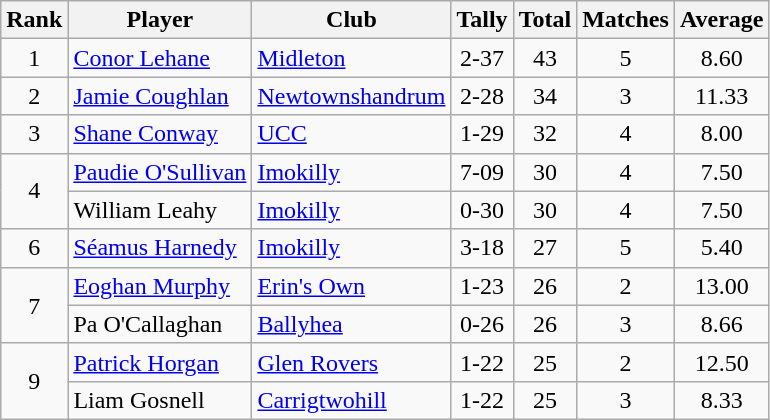<table class="wikitable">
<tr>
<th>Rank</th>
<th>Player</th>
<th>Club</th>
<th>Tally</th>
<th>Total</th>
<th>Matches</th>
<th>Average</th>
</tr>
<tr>
<td rowspan="1" style="text-align:center;">1</td>
<td><a href='#'>Conor Lehane</a></td>
<td><a href='#'>Midleton</a></td>
<td align=center>2-37</td>
<td align=center>43</td>
<td align=center>5</td>
<td align=center>8.60</td>
</tr>
<tr>
<td rowspan="1" style="text-align:center;">2</td>
<td><a href='#'>Jamie Coughlan</a></td>
<td><a href='#'>Newtownshandrum</a></td>
<td align=center>2-28</td>
<td align=center>34</td>
<td align=center>3</td>
<td align=center>11.33</td>
</tr>
<tr>
<td rowspan="1" style="text-align:center;">3</td>
<td><a href='#'>Shane Conway</a></td>
<td><a href='#'>UCC</a></td>
<td align=center>1-29</td>
<td align=center>32</td>
<td align=center>4</td>
<td align=center>8.00</td>
</tr>
<tr>
<td rowspan="2" style="text-align:center;">4</td>
<td><a href='#'>Paudie O'Sullivan</a></td>
<td><a href='#'>Imokilly</a></td>
<td align=center>7-09</td>
<td align=center>30</td>
<td align=center>4</td>
<td align=center>7.50</td>
</tr>
<tr>
<td>William Leahy</td>
<td><a href='#'>Imokilly</a></td>
<td align=center>0-30</td>
<td align=center>30</td>
<td align=center>4</td>
<td align=center>7.50</td>
</tr>
<tr>
<td rowspan="1" style="text-align:center;">6</td>
<td><a href='#'>Séamus Harnedy</a></td>
<td><a href='#'>Imokilly</a></td>
<td align=center>3-18</td>
<td align=center>27</td>
<td align=center>5</td>
<td align=center>5.40</td>
</tr>
<tr>
<td rowspan=2 align=center>7</td>
<td><a href='#'>Eoghan Murphy</a></td>
<td><a href='#'>Erin's Own</a></td>
<td align=center>1-23</td>
<td align=center>26</td>
<td align=center>2</td>
<td align=center>13.00</td>
</tr>
<tr>
<td>Pa O'Callaghan</td>
<td><a href='#'>Ballyhea</a></td>
<td align=center>0-26</td>
<td align=center>26</td>
<td align=center>3</td>
<td align=center>8.66</td>
</tr>
<tr>
<td rowspan="2" style="text-align:center;">9</td>
<td><a href='#'>Patrick Horgan</a></td>
<td><a href='#'>Glen Rovers</a></td>
<td align=center>1-22</td>
<td align=center>25</td>
<td align=center>2</td>
<td align=center>12.50</td>
</tr>
<tr>
<td>Liam Gosnell</td>
<td><a href='#'>Carrigtwohill</a></td>
<td align=center>1-22</td>
<td align=center>25</td>
<td align=center>3</td>
<td align=center>8.33</td>
</tr>
</table>
